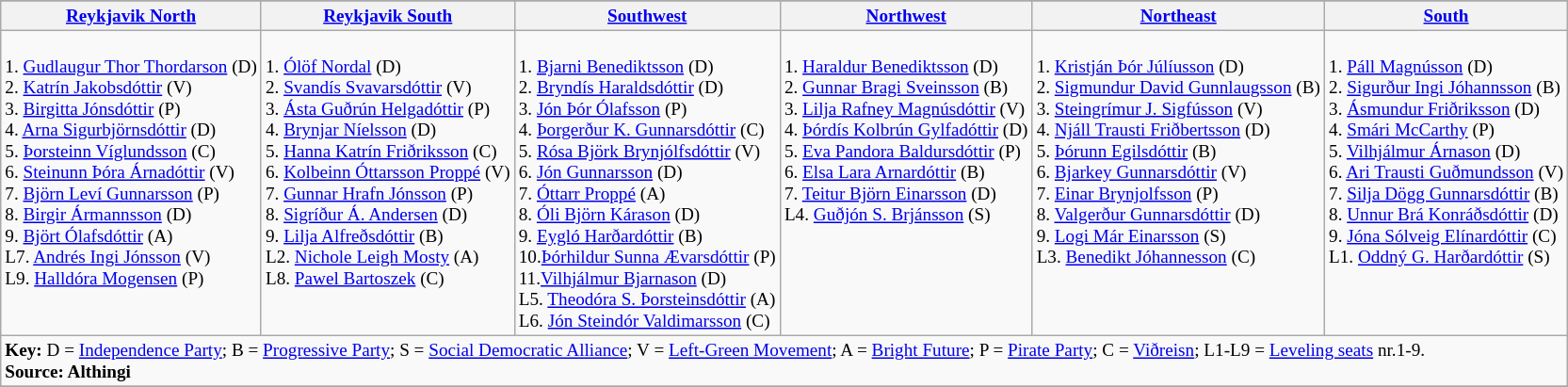<table class="wikitable" style="font-size: 80%;">
<tr>
</tr>
<tr>
<th><a href='#'>Reykjavik North</a></th>
<th><a href='#'>Reykjavik South</a></th>
<th><a href='#'>Southwest</a></th>
<th><a href='#'>Northwest</a></th>
<th><a href='#'>Northeast</a></th>
<th><a href='#'>South</a></th>
</tr>
<tr>
<td style="vertical-align:top;"><br>1. <a href='#'>Gudlaugur Thor Thordarson</a> (D)<br>
2. <a href='#'>Katrín Jakobsdóttir</a> (V)<br>
3. <a href='#'>Birgitta Jónsdóttir</a> (P)<br>
4. <a href='#'>Arna Sigurbjörnsdóttir</a> (D)<br>
5. <a href='#'>Þorsteinn Víglundsson</a> (C)<br>
6. <a href='#'>Steinunn Þóra Árnadóttir</a> (V)<br>
7. <a href='#'>Björn Leví Gunnarsson</a> (P)<br>
8. <a href='#'>Birgir Ármannsson</a> (D)<br>
9. <a href='#'>Björt Ólafsdóttir</a> (A)<br>L7. <a href='#'>Andrés Ingi Jónsson</a> (V)<br>
L9. <a href='#'>Halldóra Mogensen</a> (P)</td>
<td style="vertical-align:top;"><br>1. <a href='#'>Ólöf Nordal</a> (D)<br>
2. <a href='#'>Svandís Svavarsdóttir</a> (V)<br>
3. <a href='#'>Ásta Guðrún Helgadóttir</a> (P)<br>
4. <a href='#'>Brynjar Níelsson</a> (D)<br>
5. <a href='#'>Hanna Katrín Friðriksson</a> (C)<br>
6. <a href='#'>Kolbeinn Óttarsson Proppé</a> (V)<br>
7. <a href='#'>Gunnar Hrafn Jónsson</a> (P)<br>
8. <a href='#'>Sigríður Á. Andersen</a> (D)<br>
9. <a href='#'>Lilja Alfreðsdóttir</a> (B)<br>L2. <a href='#'>Nichole Leigh Mosty</a> (A)<br>
L8. <a href='#'>Pawel Bartoszek</a> (C)</td>
<td style="vertical-align:top;"><br>1. <a href='#'>Bjarni Benediktsson</a> (D)<br>
2. <a href='#'>Bryndís Haraldsdóttir</a> (D)<br>
3. <a href='#'>Jón Þór Ólafsson</a> (P)<br>
4. <a href='#'>Þorgerður K. Gunnarsdóttir</a> (C)<br>
5. <a href='#'>Rósa Björk Brynjólfsdóttir</a> (V)<br>
6. <a href='#'>Jón Gunnarsson</a> (D)<br>
7. <a href='#'>Óttarr Proppé</a> (A)<br>
8. <a href='#'>Óli Björn Kárason</a> (D)<br>
9. <a href='#'>Eygló Harðardóttir</a> (B)<br>
10.<a href='#'>Þórhildur Sunna Ævarsdóttir</a> (P)<br>
11.<a href='#'>Vilhjálmur Bjarnason</a> (D)<br>L5. <a href='#'>Theodóra S. Þorsteinsdóttir</a> (A)<br>
L6. <a href='#'>Jón Steindór Valdimarsson</a> (C)</td>
<td style="vertical-align:top;"><br>1. <a href='#'>Haraldur Benediktsson</a> (D)<br>
2. <a href='#'>Gunnar Bragi Sveinsson</a> (B)<br>
3. <a href='#'>Lilja Rafney Magnúsdóttir</a> (V)<br>
4. <a href='#'>Þórdís Kolbrún Gylfadóttir</a> (D)<br>
5. <a href='#'>Eva Pandora Baldursdóttir</a> (P)<br>
6. <a href='#'>Elsa Lara Arnardóttir</a> (B)<br>
7. <a href='#'>Teitur Björn Einarsson</a> (D)<br>L4. <a href='#'>Guðjón S. Brjánsson</a> (S)</td>
<td style="vertical-align:top;"><br>1. <a href='#'>Kristján Þór Júlíusson</a> (D)<br>
2. <a href='#'>Sigmundur David Gunnlaugsson</a> (B)<br>
3. <a href='#'>Steingrímur J. Sigfússon</a> (V)<br>
4. <a href='#'>Njáll Trausti Friðbertsson</a> (D)<br>
5. <a href='#'>Þórunn Egilsdóttir</a> (B)<br>
6. <a href='#'>Bjarkey Gunnarsdóttir</a> (V)<br>
7. <a href='#'>Einar Brynjolfsson</a> (P)<br>
8. <a href='#'>Valgerður Gunnarsdóttir</a> (D)<br>
9. <a href='#'>Logi Már Einarsson</a> (S)<br>L3. <a href='#'>Benedikt Jóhannesson</a> (C)</td>
<td style="vertical-align:top;"><br>1. <a href='#'>Páll Magnússon</a> (D)<br>
2. <a href='#'>Sigurður Ingi Jóhannsson</a> (B)<br>
3. <a href='#'>Ásmundur Friðriksson</a> (D)<br>
4. <a href='#'>Smári McCarthy</a> (P)<br>
5. <a href='#'>Vilhjálmur Árnason</a> (D)<br>
6. <a href='#'>Ari Trausti Guðmundsson</a> (V)<br>
7. <a href='#'>Silja Dögg Gunnarsdóttir</a> (B)<br>
8. <a href='#'>Unnur Brá Konráðsdóttir</a> (D)<br>
9. <a href='#'>Jóna Sólveig Elínardóttir</a> (C)<br>L1. <a href='#'>Oddný G. Harðardóttir</a> (S)</td>
</tr>
<tr>
<td colspan=6><strong>Key:</strong> D = <a href='#'>Independence Party</a>; B = <a href='#'>Progressive Party</a>; S = <a href='#'>Social Democratic Alliance</a>; V = <a href='#'>Left-Green Movement</a>; A = <a href='#'>Bright Future</a>; P = <a href='#'>Pirate Party</a>; C = <a href='#'>Viðreisn</a>; L1-L9 = <a href='#'>Leveling seats</a> nr.1-9.<br><strong>Source: Althingi</strong></td>
</tr>
<tr>
</tr>
</table>
